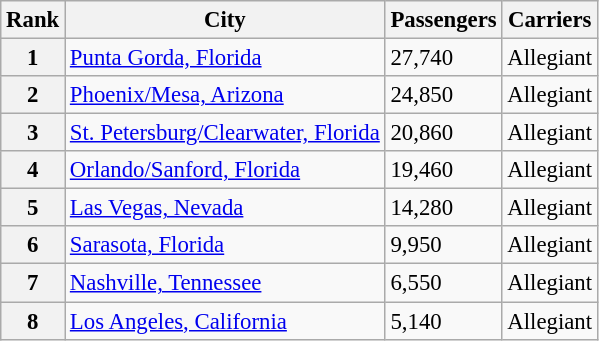<table class="wikitable sortable" style="font-size: 95%" width= align=>
<tr>
<th>Rank</th>
<th>City</th>
<th>Passengers</th>
<th>Carriers</th>
</tr>
<tr>
<th>1</th>
<td> <a href='#'>Punta Gorda, Florida</a></td>
<td>27,740</td>
<td>Allegiant</td>
</tr>
<tr>
<th>2</th>
<td> <a href='#'>Phoenix/Mesa, Arizona</a></td>
<td>24,850</td>
<td>Allegiant</td>
</tr>
<tr>
<th>3</th>
<td> <a href='#'>St. Petersburg/Clearwater, Florida</a></td>
<td>20,860</td>
<td>Allegiant</td>
</tr>
<tr>
<th>4</th>
<td> <a href='#'>Orlando/Sanford, Florida</a></td>
<td>19,460</td>
<td>Allegiant</td>
</tr>
<tr>
<th>5</th>
<td> <a href='#'>Las Vegas, Nevada</a></td>
<td>14,280</td>
<td>Allegiant</td>
</tr>
<tr>
<th>6</th>
<td> <a href='#'>Sarasota, Florida</a></td>
<td>9,950</td>
<td>Allegiant</td>
</tr>
<tr>
<th>7</th>
<td> <a href='#'>Nashville, Tennessee</a></td>
<td>6,550</td>
<td>Allegiant</td>
</tr>
<tr>
<th>8</th>
<td> <a href='#'>Los Angeles, California</a></td>
<td>5,140</td>
<td>Allegiant</td>
</tr>
</table>
